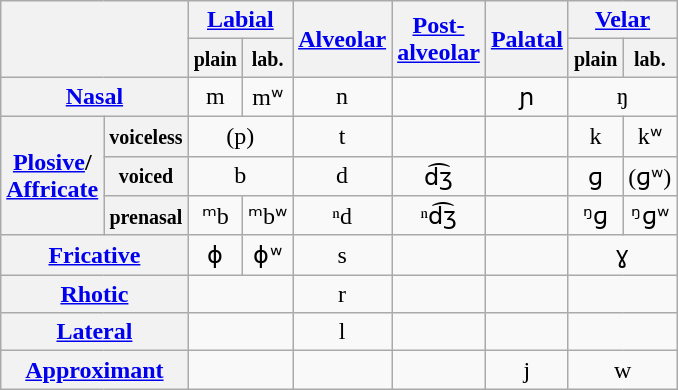<table class="wikitable" style="text-align:center">
<tr>
<th colspan="2" rowspan="2"></th>
<th colspan="2"><a href='#'>Labial</a></th>
<th rowspan="2"><a href='#'>Alveolar</a></th>
<th rowspan="2"><a href='#'>Post-<br>alveolar</a></th>
<th rowspan="2"><a href='#'>Palatal</a></th>
<th colspan="2"><a href='#'>Velar</a></th>
</tr>
<tr>
<th><small>plain</small></th>
<th><small>lab.</small></th>
<th><small>plain</small></th>
<th><small>lab.</small></th>
</tr>
<tr>
<th colspan="2"><a href='#'>Nasal</a></th>
<td>m</td>
<td>mʷ</td>
<td>n</td>
<td></td>
<td>ɲ</td>
<td colspan="2">ŋ</td>
</tr>
<tr>
<th rowspan="3"><a href='#'>Plosive</a>/<br><a href='#'>Affricate</a></th>
<th><small>voiceless</small></th>
<td colspan="2">(p)</td>
<td>t</td>
<td></td>
<td></td>
<td>k</td>
<td>kʷ</td>
</tr>
<tr>
<th><small>voiced</small></th>
<td colspan="2">b</td>
<td>d</td>
<td>d͡ʒ</td>
<td></td>
<td>ɡ</td>
<td>(ɡʷ)</td>
</tr>
<tr>
<th><small>prenasal</small></th>
<td>ᵐb</td>
<td>ᵐbʷ</td>
<td>ⁿd</td>
<td>ⁿd͡ʒ</td>
<td></td>
<td>ᵑɡ</td>
<td>ᵑɡʷ</td>
</tr>
<tr>
<th colspan="2"><a href='#'>Fricative</a></th>
<td>ɸ</td>
<td>ɸʷ</td>
<td>s</td>
<td></td>
<td></td>
<td colspan="2">ɣ</td>
</tr>
<tr>
<th colspan="2"><a href='#'>Rhotic</a></th>
<td colspan="2"></td>
<td>r</td>
<td></td>
<td></td>
<td colspan="2"></td>
</tr>
<tr>
<th colspan="2"><a href='#'>Lateral</a></th>
<td colspan="2"></td>
<td>l</td>
<td></td>
<td></td>
<td colspan="2"></td>
</tr>
<tr>
<th colspan="2"><a href='#'>Approximant</a></th>
<td colspan="2"></td>
<td></td>
<td></td>
<td>j</td>
<td colspan="2">w</td>
</tr>
</table>
